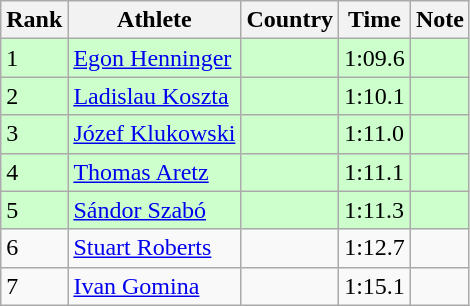<table class="wikitable sortable">
<tr>
<th>Rank</th>
<th>Athlete</th>
<th>Country</th>
<th>Time</th>
<th>Note</th>
</tr>
<tr bgcolor=#CCFFCC>
<td>1</td>
<td><a href='#'>Egon Henninger</a></td>
<td></td>
<td>1:09.6</td>
<td></td>
</tr>
<tr bgcolor=#CCFFCC>
<td>2</td>
<td><a href='#'>Ladislau Koszta</a></td>
<td></td>
<td>1:10.1</td>
<td></td>
</tr>
<tr bgcolor=#CCFFCC>
<td>3</td>
<td><a href='#'>Józef Klukowski</a></td>
<td></td>
<td>1:11.0</td>
<td></td>
</tr>
<tr bgcolor=#CCFFCC>
<td>4</td>
<td><a href='#'>Thomas Aretz</a></td>
<td></td>
<td>1:11.1</td>
<td></td>
</tr>
<tr bgcolor=#CCFFCC>
<td>5</td>
<td><a href='#'>Sándor Szabó</a></td>
<td></td>
<td>1:11.3</td>
<td></td>
</tr>
<tr>
<td>6</td>
<td><a href='#'>Stuart Roberts</a></td>
<td></td>
<td>1:12.7</td>
<td></td>
</tr>
<tr>
<td>7</td>
<td><a href='#'>Ivan Gomina</a></td>
<td></td>
<td>1:15.1</td>
<td></td>
</tr>
</table>
